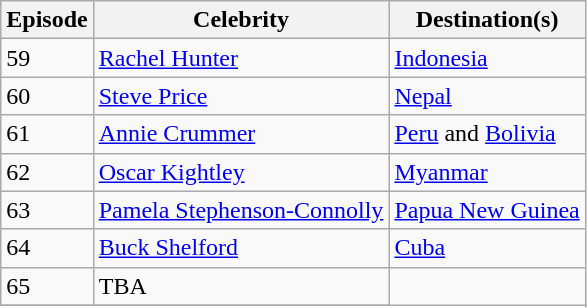<table class="wikitable">
<tr>
<th>Episode</th>
<th>Celebrity</th>
<th>Destination(s)</th>
</tr>
<tr>
<td>59</td>
<td><a href='#'>Rachel Hunter</a></td>
<td><a href='#'>Indonesia</a></td>
</tr>
<tr>
<td>60</td>
<td><a href='#'>Steve Price</a></td>
<td><a href='#'>Nepal</a></td>
</tr>
<tr>
<td>61</td>
<td><a href='#'>Annie Crummer</a></td>
<td><a href='#'>Peru</a> and <a href='#'>Bolivia</a></td>
</tr>
<tr>
<td>62</td>
<td><a href='#'>Oscar Kightley</a></td>
<td><a href='#'>Myanmar</a></td>
</tr>
<tr>
<td>63</td>
<td><a href='#'>Pamela Stephenson-Connolly</a></td>
<td><a href='#'>Papua New Guinea</a></td>
</tr>
<tr>
<td>64</td>
<td><a href='#'>Buck Shelford</a></td>
<td><a href='#'>Cuba</a></td>
</tr>
<tr>
<td>65</td>
<td>TBA</td>
</tr>
<tr>
</tr>
</table>
